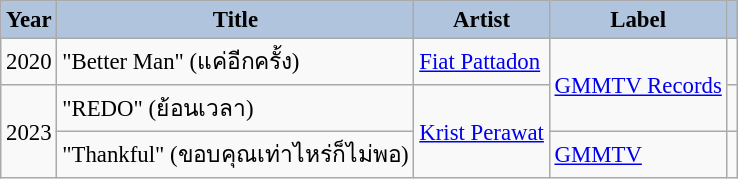<table class="wikitable" style="font-size: 95%;">
<tr>
<th style="background: #B0C4DE;">Year</th>
<th style="background: #B0C4DE;">Title</th>
<th style="background: #B0C4DE;">Artist</th>
<th style="background: #B0C4DE;">Label</th>
<th style="background: #B0C4DE;"  class="unsortable"></th>
</tr>
<tr>
<td>2020</td>
<td>"Better Man" (แค่อีกครั้ง)</td>
<td><a href='#'>Fiat Pattadon</a></td>
<td rowspan = "2"><a href='#'>GMMTV Records</a></td>
<td></td>
</tr>
<tr>
<td rowspan = "2">2023</td>
<td>"REDO" (ย้อนเวลา) <br></td>
<td rowspan = "2"><a href='#'>Krist Perawat</a></td>
<td></td>
</tr>
<tr>
<td>"Thankful" (ขอบคุณเท่าไหร่ก็ไม่พอ) <br></td>
<td><a href='#'>GMMTV</a></td>
<td style="text-align:center;"></td>
</tr>
</table>
